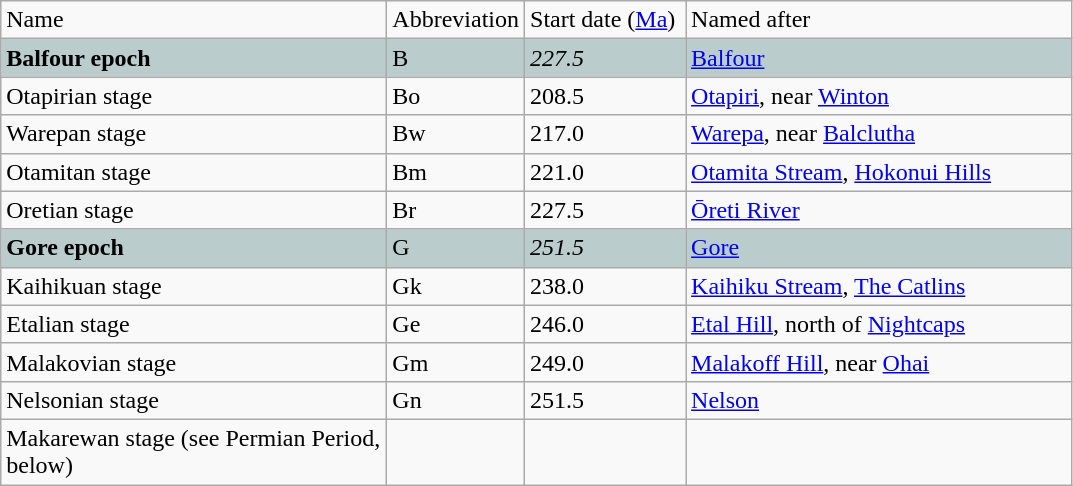<table class="wikitable">
<tr>
<td width="250pt">Name</td>
<td width="50pt">Abbreviation</td>
<td width="100pt">Start date (<a href='#'>Ma</a>)</td>
<td width="250pt">Named after</td>
</tr>
<tr style="background:#bbcccc;">
<td><strong>Balfour epoch</strong></td>
<td>B</td>
<td><em>227.5</em></td>
<td><a href='#'>Balfour</a></td>
</tr>
<tr>
<td>Otapirian stage</td>
<td>Bo</td>
<td>208.5</td>
<td><a href='#'>Otapiri</a>, near <a href='#'>Winton</a></td>
</tr>
<tr>
<td>Warepan stage </td>
<td>Bw</td>
<td>217.0</td>
<td><a href='#'>Warepa</a>, near <a href='#'>Balclutha</a></td>
</tr>
<tr>
<td>Otamitan stage</td>
<td>Bm</td>
<td>221.0</td>
<td><a href='#'>Otamita Stream</a>, <a href='#'>Hokonui Hills</a></td>
</tr>
<tr>
<td>Oretian stage</td>
<td>Br</td>
<td>227.5</td>
<td><a href='#'>Ōreti River</a></td>
</tr>
<tr style="background:#bbcccc;">
<td><strong>Gore epoch</strong></td>
<td>G</td>
<td><em>251.5</em></td>
<td><a href='#'>Gore</a></td>
</tr>
<tr>
<td>Kaihikuan stage</td>
<td>Gk</td>
<td>238.0</td>
<td><a href='#'>Kaihiku Stream</a>, <a href='#'>The Catlins</a></td>
</tr>
<tr>
<td>Etalian stage</td>
<td>Ge</td>
<td>246.0</td>
<td><a href='#'>Etal Hill</a>, north of <a href='#'>Nightcaps</a></td>
</tr>
<tr>
<td>Malakovian stage</td>
<td>Gm</td>
<td>249.0</td>
<td><a href='#'>Malakoff Hill</a>, near <a href='#'>Ohai</a></td>
</tr>
<tr>
<td>Nelsonian stage</td>
<td>Gn</td>
<td>251.5</td>
<td><a href='#'>Nelson</a></td>
</tr>
<tr>
<td>Makarewan stage (see Permian Period, below)</td>
<td></td>
<td></td>
<td></td>
</tr>
</table>
